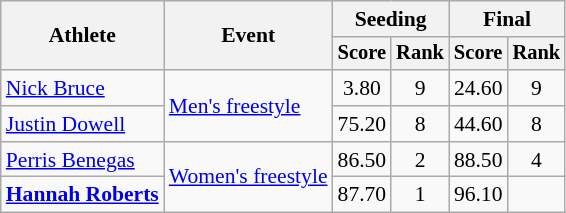<table class=wikitable style=font-size:90%;text-align:center>
<tr>
<th rowspan=2>Athlete</th>
<th rowspan=2>Event</th>
<th colspan=2>Seeding</th>
<th colspan=2>Final</th>
</tr>
<tr style=font-size:95%>
<th>Score</th>
<th>Rank</th>
<th>Score</th>
<th>Rank</th>
</tr>
<tr>
<td align=left><a href='#'>Nick Bruce</a></td>
<td align=left rowspan=2><a href='#'>Men's freestyle</a></td>
<td>3.80</td>
<td>9</td>
<td>24.60</td>
<td>9</td>
</tr>
<tr>
<td align=left><a href='#'>Justin Dowell</a></td>
<td>75.20</td>
<td>8</td>
<td>44.60</td>
<td>8</td>
</tr>
<tr>
<td align=left><a href='#'>Perris Benegas</a></td>
<td align=left rowspan=2><a href='#'>Women's freestyle</a></td>
<td>86.50</td>
<td>2</td>
<td>88.50</td>
<td>4</td>
</tr>
<tr>
<td align=left><strong><a href='#'>Hannah Roberts</a></strong></td>
<td>87.70</td>
<td>1</td>
<td>96.10</td>
<td></td>
</tr>
</table>
